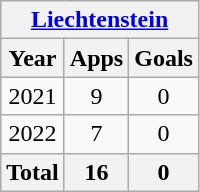<table class="wikitable" style="text-align:center">
<tr>
<th colspan=3><a href='#'>Liechtenstein</a></th>
</tr>
<tr>
<th>Year</th>
<th>Apps</th>
<th>Goals</th>
</tr>
<tr>
<td>2021</td>
<td>9</td>
<td>0</td>
</tr>
<tr>
<td>2022</td>
<td>7</td>
<td>0</td>
</tr>
<tr>
<th>Total</th>
<th>16</th>
<th>0</th>
</tr>
</table>
